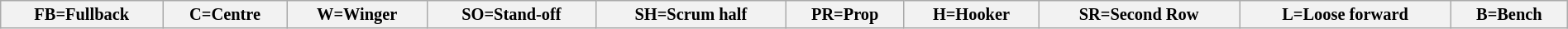<table class="wikitable"  style="font-size:85%; width:100%;">
<tr>
<th>FB=Fullback</th>
<th>C=Centre</th>
<th>W=Winger</th>
<th>SO=Stand-off</th>
<th>SH=Scrum half</th>
<th>PR=Prop</th>
<th>H=Hooker</th>
<th>SR=Second Row</th>
<th>L=Loose forward</th>
<th>B=Bench</th>
</tr>
</table>
